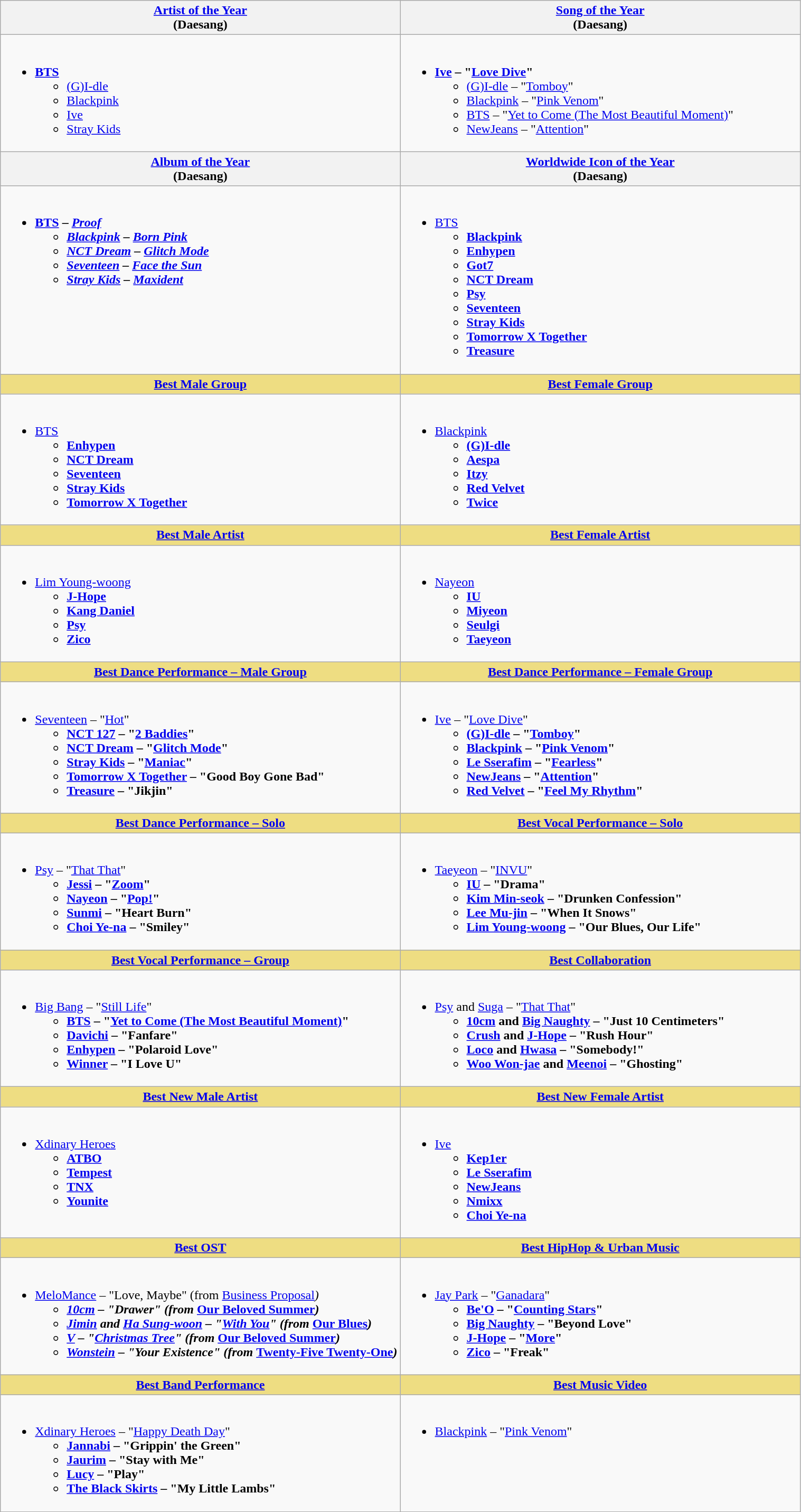<table class="wikitable">
<tr>
<th style="width:50%" style="background:#EEDD82;" ! align="center"><a href='#'>Artist of the Year</a><br>(Daesang)</th>
<th style="width:50%" style="background:#EEDD82;" ! align="center"><a href='#'>Song of the Year</a><br>(Daesang)</th>
</tr>
<tr>
<td style="vertical-align:top"><br><ul><li><strong><a href='#'>BTS</a></strong><ul><li><a href='#'>(G)I-dle</a></li><li><a href='#'>Blackpink</a></li><li><a href='#'>Ive</a></li><li><a href='#'>Stray Kids</a></li></ul></li></ul></td>
<td style="vertical-align:top"><br><ul><li><strong><a href='#'>Ive</a> – "<a href='#'>Love Dive</a>"</strong><ul><li><a href='#'>(G)I-dle</a> – "<a href='#'>Tomboy</a>"</li><li><a href='#'>Blackpink</a> – "<a href='#'>Pink Venom</a>"</li><li><a href='#'>BTS</a> – "<a href='#'>Yet to Come (The Most Beautiful Moment)</a>"</li><li><a href='#'>NewJeans</a> – "<a href='#'>Attention</a>"</li></ul></li></ul></td>
</tr>
<tr>
<th style="width:50%" style="background:#EEDD82;" ! align="center"><a href='#'>Album of the Year</a><br>(Daesang)</th>
<th style="width:50%" style="background:#EEDD82;" ! align="center"><a href='#'>Worldwide Icon of the Year</a><br>(Daesang)</th>
</tr>
<tr>
<td style="vertical-align:top"><br><ul><li><strong><a href='#'>BTS</a> – <em><a href='#'>Proof</a><strong><em><ul><li><a href='#'>Blackpink</a> – </em><a href='#'>Born Pink</a><em></li><li><a href='#'>NCT Dream</a> – </em><a href='#'>Glitch Mode</a><em></li><li><a href='#'>Seventeen</a> – </em><a href='#'>Face the Sun</a><em></li><li><a href='#'>Stray Kids</a> – </em><a href='#'>Maxident</a><em></li></ul></li></ul></td>
<td style="vertical-align:top"><br><ul><li></strong><a href='#'>BTS</a><strong><ul><li><a href='#'>Blackpink</a></li><li><a href='#'>Enhypen</a></li><li><a href='#'>Got7</a></li><li><a href='#'>NCT Dream</a></li><li><a href='#'>Psy</a></li><li><a href='#'>Seventeen</a></li><li><a href='#'>Stray Kids</a></li><li><a href='#'>Tomorrow X Together</a></li><li><a href='#'>Treasure</a></li></ul></li></ul></td>
</tr>
<tr>
<th style="background:#EEDD82; width:50%"><a href='#'>Best Male Group</a></th>
<th style="background:#EEDD82; width:50%"><a href='#'>Best Female Group</a></th>
</tr>
<tr>
<td style="vertical-align:top"><br><ul><li></strong><a href='#'>BTS</a><strong><ul><li><a href='#'>Enhypen</a></li><li><a href='#'>NCT Dream</a></li><li><a href='#'>Seventeen</a></li><li><a href='#'>Stray Kids</a></li><li><a href='#'>Tomorrow X Together</a></li></ul></li></ul></td>
<td style="vertical-align:top"><br><ul><li></strong><a href='#'>Blackpink</a><strong><ul><li><a href='#'>(G)I-dle</a></li><li><a href='#'>Aespa</a></li><li><a href='#'>Itzy</a></li><li><a href='#'>Red Velvet</a></li><li><a href='#'>Twice</a></li></ul></li></ul></td>
</tr>
<tr>
<th style="background:#EEDD82; width:50%"><a href='#'>Best Male Artist</a></th>
<th style="background:#EEDD82; width:50%"><a href='#'>Best Female Artist</a></th>
</tr>
<tr>
<td style="vertical-align:top"><br><ul><li></strong><a href='#'>Lim Young-woong</a><strong><ul><li><a href='#'>J-Hope</a></li><li><a href='#'>Kang Daniel</a></li><li><a href='#'>Psy</a></li><li><a href='#'>Zico</a></li></ul></li></ul></td>
<td style="vertical-align:top"><br><ul><li></strong><a href='#'>Nayeon</a><strong><ul><li><a href='#'>IU</a></li><li><a href='#'>Miyeon</a></li><li><a href='#'>Seulgi</a></li><li><a href='#'>Taeyeon</a></li></ul></li></ul></td>
</tr>
<tr>
<th style="background:#EEDD82; width:50%"><a href='#'>Best Dance Performance – Male Group</a></th>
<th style="background:#EEDD82; width:50%"><a href='#'>Best Dance Performance – Female Group</a></th>
</tr>
<tr>
<td style="vertical-align:top"><br><ul><li></strong><a href='#'>Seventeen</a> – "<a href='#'>Hot</a>"<strong><ul><li><a href='#'>NCT 127</a> – "<a href='#'>2 Baddies</a>"</li><li><a href='#'>NCT Dream</a> – "<a href='#'>Glitch Mode</a>"</li><li><a href='#'>Stray Kids</a> – "<a href='#'>Maniac</a>"</li><li><a href='#'>Tomorrow X Together</a> – "Good Boy Gone Bad"</li><li><a href='#'>Treasure</a> – "Jikjin"</li></ul></li></ul></td>
<td style="vertical-align:top"><br><ul><li></strong><a href='#'>Ive</a> – "<a href='#'>Love Dive</a>"<strong><ul><li><a href='#'>(G)I-dle</a> – "<a href='#'>Tomboy</a>"</li><li><a href='#'>Blackpink</a> – "<a href='#'>Pink Venom</a>"</li><li><a href='#'>Le Sserafim</a> – "<a href='#'>Fearless</a>"</li><li><a href='#'>NewJeans</a> – "<a href='#'>Attention</a>"</li><li><a href='#'>Red Velvet</a> – "<a href='#'>Feel My Rhythm</a>"</li></ul></li></ul></td>
</tr>
<tr>
<th style="background:#EEDD82;" align="center" !><a href='#'>Best Dance Performance – Solo</a></th>
<th style="background:#EEDD82; width:50%"><a href='#'>Best Vocal Performance – Solo</a></th>
</tr>
<tr>
<td style="vertical-align:top"><br><ul><li></strong><a href='#'>Psy</a> – "<a href='#'>That That</a>" <strong><ul><li><a href='#'>Jessi</a> – "<a href='#'>Zoom</a>"</li><li><a href='#'>Nayeon</a> – "<a href='#'>Pop!</a>"</li><li><a href='#'>Sunmi</a> – "Heart Burn"</li><li><a href='#'>Choi Ye-na</a> – "Smiley" </li></ul></li></ul></td>
<td style="vertical-align:top"><br><ul><li></strong><a href='#'>Taeyeon</a> – "<a href='#'>INVU</a>"<strong><ul><li><a href='#'>IU</a> – "Drama"</li><li><a href='#'>Kim Min-seok</a> – "Drunken Confession"</li><li><a href='#'>Lee Mu-jin</a> – "When It Snows" </li><li><a href='#'>Lim Young-woong</a> – "Our Blues, Our Life"</li></ul></li></ul></td>
</tr>
<tr>
<th style="background:#EEDD82; width:50%"><a href='#'>Best Vocal Performance – Group</a></th>
<th style="background:#EEDD82; width:50%"><a href='#'>Best Collaboration</a></th>
</tr>
<tr>
<td style="vertical-align:top"><br><ul><li></strong><a href='#'>Big Bang</a> – "<a href='#'>Still Life</a>"<strong><ul><li><a href='#'>BTS</a> – "<a href='#'>Yet to Come (The Most Beautiful Moment)</a>"</li><li><a href='#'>Davichi</a> – "Fanfare"</li><li><a href='#'>Enhypen</a> – "Polaroid Love"</li><li><a href='#'>Winner</a> – "I Love U"</li></ul></li></ul></td>
<td style="vertical-align:top"><br><ul><li></strong><a href='#'>Psy</a> and <a href='#'>Suga</a> – "<a href='#'>That That</a>"<strong><ul><li><a href='#'>10cm</a> and <a href='#'>Big Naughty</a> – "Just 10 Centimeters"</li><li><a href='#'>Crush</a> and <a href='#'>J-Hope</a> – "Rush Hour"</li><li><a href='#'>Loco</a> and <a href='#'>Hwasa</a> – "Somebody!"</li><li><a href='#'>Woo Won-jae</a> and <a href='#'>Meenoi</a> – "Ghosting"</li></ul></li></ul></td>
</tr>
<tr>
<th style="background:#EEDD82; width:50%"><a href='#'>Best New Male Artist</a></th>
<th style="background:#EEDD82; width:50%"><a href='#'>Best New Female Artist</a></th>
</tr>
<tr>
<td style="vertical-align:top"><br><ul><li></strong><a href='#'>Xdinary Heroes</a><strong><ul><li><a href='#'>ATBO</a></li><li><a href='#'>Tempest</a></li><li><a href='#'>TNX</a></li><li><a href='#'>Younite</a></li></ul></li></ul></td>
<td style="vertical-align:top"><br><ul><li></strong><a href='#'>Ive</a><strong><ul><li><a href='#'>Kep1er</a></li><li><a href='#'>Le Sserafim</a></li><li><a href='#'>NewJeans</a></li><li><a href='#'>Nmixx</a></li><li><a href='#'>Choi Ye-na</a></li></ul></li></ul></td>
</tr>
<tr>
<th style="background:#EEDD82; width:50%"><a href='#'>Best OST</a></th>
<th style="background:#EEDD82; width:50%"><a href='#'>Best HipHop & Urban Music</a></th>
</tr>
<tr>
<td style="vertical-align:top"><br><ul><li></strong><a href='#'>MeloMance</a> – "Love, Maybe" (from </em><a href='#'>Business Proposal</a><em>)<strong><ul><li><a href='#'>10cm</a> – "Drawer" (from </em><a href='#'>Our Beloved Summer</a><em>)</li><li><a href='#'>Jimin</a> and <a href='#'>Ha Sung-woon</a> – "<a href='#'>With You</a>" (from </em><a href='#'>Our Blues</a><em>)</li><li><a href='#'>V</a> – "<a href='#'>Christmas Tree</a>" (from </em><a href='#'>Our Beloved Summer</a><em>)</li><li><a href='#'>Wonstein</a> – "Your Existence" (from </em><a href='#'>Twenty-Five Twenty-One</a><em>)</li></ul></li></ul></td>
<td style="vertical-align:top"><br><ul><li></strong><a href='#'>Jay Park</a> – "<a href='#'>Ganadara</a>" <strong><ul><li><a href='#'>Be'O</a> – "<a href='#'>Counting Stars</a>" </li><li><a href='#'>Big Naughty</a> – "Beyond Love" </li><li><a href='#'>J-Hope</a> – "<a href='#'>More</a>"</li><li><a href='#'>Zico</a> – "Freak"</li></ul></li></ul></td>
</tr>
<tr>
<th style="background:#EEDD82; width:50%"><a href='#'>Best Band Performance</a></th>
<th style="background:#EEDD82; width:50%"><a href='#'>Best Music Video</a></th>
</tr>
<tr>
<td style="vertical-align:top"><br><ul><li></strong><a href='#'>Xdinary Heroes</a> – "<a href='#'>Happy Death Day</a>"<strong><ul><li><a href='#'>Jannabi</a> – "Grippin' the Green"</li><li><a href='#'>Jaurim</a> – "Stay with Me"</li><li><a href='#'>Lucy</a> – "Play"</li><li><a href='#'>The Black Skirts</a> – "My Little Lambs"</li></ul></li></ul></td>
<td style="vertical-align:top"><br><ul><li></strong><a href='#'>Blackpink</a> – "<a href='#'>Pink Venom</a>"<strong></li></ul></td>
</tr>
</table>
